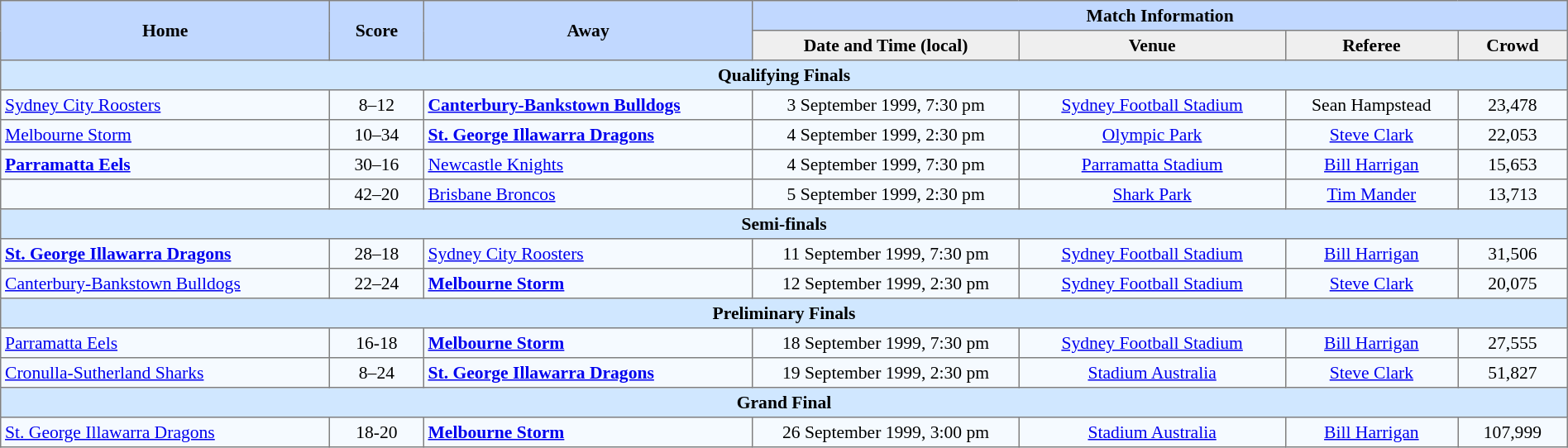<table border=1 style="border-collapse:collapse; font-size:90%; text-align:center;" cellpadding=3 cellspacing=0 width=100%>
<tr bgcolor=#C1D8FF>
<th rowspan=2 width=21%>Home</th>
<th rowspan=2 width=6%>Score</th>
<th rowspan=2 width=21%>Away</th>
<th colspan=6>Match Information</th>
</tr>
<tr bgcolor=#EFEFEF>
<th width=17%>Date and Time (local)</th>
<th width=17%>Venue</th>
<th width=11%>Referee</th>
<th width=7%>Crowd</th>
</tr>
<tr bgcolor="#D0E7FF">
<td colspan=7><strong>Qualifying Finals</strong></td>
</tr>
<tr bgcolor=#F5FAFF>
<td align=left> <a href='#'>Sydney City Roosters</a></td>
<td>8–12</td>
<td align=left> <strong><a href='#'>Canterbury-Bankstown Bulldogs</a></strong></td>
<td>3 September 1999, 7:30 pm</td>
<td><a href='#'>Sydney Football Stadium</a></td>
<td>Sean Hampstead</td>
<td>23,478</td>
</tr>
<tr bgcolor=#F5FAFF>
<td align=left> <a href='#'>Melbourne Storm</a></td>
<td>10–34</td>
<td align=left><strong> <a href='#'>St. George Illawarra Dragons</a></strong></td>
<td>4 September 1999, 2:30 pm</td>
<td><a href='#'>Olympic Park</a></td>
<td><a href='#'>Steve Clark</a></td>
<td>22,053</td>
</tr>
<tr bgcolor=#F5FAFF>
<td align=left><strong> <a href='#'>Parramatta Eels</a></strong></td>
<td>30–16</td>
<td align=left> <a href='#'>Newcastle Knights</a></td>
<td>4 September 1999, 7:30 pm</td>
<td><a href='#'>Parramatta Stadium</a></td>
<td><a href='#'>Bill Harrigan</a></td>
<td>15,653</td>
</tr>
<tr bgcolor=#F5FAFF>
<td align=left><strong> </strong></td>
<td>42–20</td>
<td align=left> <a href='#'>Brisbane Broncos</a></td>
<td>5 September 1999, 2:30 pm</td>
<td><a href='#'>Shark Park</a></td>
<td><a href='#'>Tim Mander</a></td>
<td>13,713</td>
</tr>
<tr bgcolor="#D0E7FF">
<td colspan=7><strong>Semi-finals</strong></td>
</tr>
<tr bgcolor=#F5FAFF>
<td align=left><strong> <a href='#'>St. George Illawarra Dragons</a></strong></td>
<td>28–18</td>
<td align=left> <a href='#'>Sydney City Roosters</a></td>
<td>11 September 1999, 7:30 pm</td>
<td><a href='#'>Sydney Football Stadium</a></td>
<td><a href='#'>Bill Harrigan</a></td>
<td>31,506</td>
</tr>
<tr bgcolor=#F5FAFF>
<td align=left> <a href='#'>Canterbury-Bankstown Bulldogs</a></td>
<td>22–24</td>
<td align=left><strong> <a href='#'>Melbourne Storm</a></strong></td>
<td>12 September 1999, 2:30 pm</td>
<td><a href='#'>Sydney Football Stadium</a></td>
<td><a href='#'>Steve Clark</a></td>
<td>20,075</td>
</tr>
<tr bgcolor="#D0E7FF">
<td colspan=7><strong>Preliminary Finals</strong></td>
</tr>
<tr bgcolor=#F5FAFF>
<td align=left> <a href='#'>Parramatta Eels</a></td>
<td>16-18</td>
<td align=left><strong> <a href='#'>Melbourne Storm</a></strong></td>
<td>18 September 1999, 7:30 pm</td>
<td><a href='#'>Sydney Football Stadium</a></td>
<td><a href='#'>Bill Harrigan</a></td>
<td>27,555</td>
</tr>
<tr bgcolor=#F5FAFF>
<td align=left> <a href='#'>Cronulla-Sutherland Sharks</a></td>
<td>8–24</td>
<td align=left><strong> <a href='#'>St. George Illawarra Dragons</a></strong></td>
<td>19 September 1999, 2:30 pm</td>
<td><a href='#'>Stadium Australia</a></td>
<td><a href='#'>Steve Clark</a></td>
<td>51,827</td>
</tr>
<tr bgcolor="#D0E7FF">
<td colspan=7><strong>Grand Final</strong></td>
</tr>
<tr bgcolor=#F5FAFF>
<td align=left> <a href='#'>St. George Illawarra Dragons</a></td>
<td>18-20</td>
<td align=left><strong> <a href='#'>Melbourne Storm</a></strong></td>
<td>26 September 1999, 3:00 pm</td>
<td><a href='#'>Stadium Australia</a></td>
<td><a href='#'>Bill Harrigan</a></td>
<td>107,999</td>
</tr>
</table>
